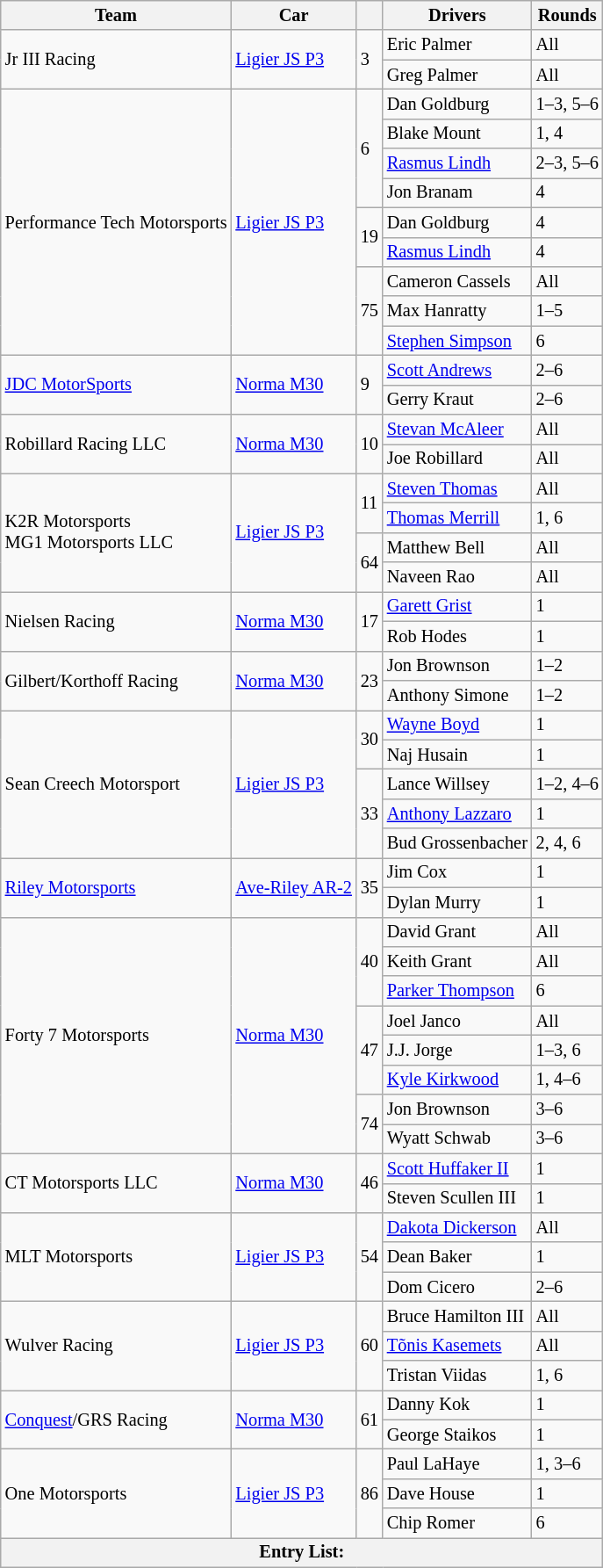<table class="wikitable" style="font-size:85%;">
<tr>
<th>Team</th>
<th>Car</th>
<th></th>
<th>Drivers</th>
<th>Rounds</th>
</tr>
<tr>
<td rowspan=2> Jr III Racing</td>
<td rowspan=2><a href='#'>Ligier JS P3</a></td>
<td rowspan=2>3</td>
<td> Eric Palmer</td>
<td>All</td>
</tr>
<tr>
<td> Greg Palmer</td>
<td>All</td>
</tr>
<tr>
<td rowspan=9> Performance Tech Motorsports</td>
<td rowspan=9><a href='#'>Ligier JS P3</a></td>
<td rowspan=4>6</td>
<td> Dan Goldburg</td>
<td>1–3, 5–6</td>
</tr>
<tr>
<td> Blake Mount</td>
<td>1, 4</td>
</tr>
<tr>
<td> <a href='#'>Rasmus Lindh</a></td>
<td>2–3, 5–6</td>
</tr>
<tr>
<td> Jon Branam</td>
<td>4</td>
</tr>
<tr>
<td rowspan=2>19</td>
<td> Dan Goldburg</td>
<td>4</td>
</tr>
<tr>
<td> <a href='#'>Rasmus Lindh</a></td>
<td>4</td>
</tr>
<tr>
<td rowspan=3>75</td>
<td> Cameron Cassels</td>
<td>All</td>
</tr>
<tr>
<td> Max Hanratty</td>
<td>1–5</td>
</tr>
<tr>
<td> <a href='#'>Stephen Simpson</a></td>
<td>6</td>
</tr>
<tr>
<td rowspan=2> <a href='#'>JDC MotorSports</a></td>
<td rowspan=2><a href='#'>Norma M30</a></td>
<td rowspan=2>9</td>
<td> <a href='#'>Scott Andrews</a></td>
<td>2–6</td>
</tr>
<tr>
<td> Gerry Kraut</td>
<td>2–6</td>
</tr>
<tr>
<td rowspan=2> Robillard Racing LLC</td>
<td rowspan=2><a href='#'>Norma M30</a></td>
<td rowspan=2>10</td>
<td> <a href='#'>Stevan McAleer</a></td>
<td>All</td>
</tr>
<tr>
<td> Joe Robillard</td>
<td>All</td>
</tr>
<tr>
<td rowspan=4> K2R Motorsports<br> MG1 Motorsports LLC</td>
<td rowspan=4><a href='#'>Ligier JS P3</a></td>
<td rowspan=2>11</td>
<td> <a href='#'>Steven Thomas</a></td>
<td>All</td>
</tr>
<tr>
<td> <a href='#'>Thomas Merrill</a></td>
<td>1, 6</td>
</tr>
<tr>
<td rowspan=2>64</td>
<td> Matthew Bell</td>
<td>All</td>
</tr>
<tr>
<td> Naveen Rao</td>
<td>All</td>
</tr>
<tr>
<td rowspan=2> Nielsen Racing</td>
<td rowspan=2><a href='#'>Norma M30</a></td>
<td rowspan=2>17</td>
<td> <a href='#'>Garett Grist</a></td>
<td>1</td>
</tr>
<tr>
<td> Rob Hodes</td>
<td>1</td>
</tr>
<tr>
<td rowspan=2> Gilbert/Korthoff Racing</td>
<td rowspan=2><a href='#'>Norma M30</a></td>
<td rowspan=2>23</td>
<td> Jon Brownson</td>
<td>1–2</td>
</tr>
<tr>
<td> Anthony Simone</td>
<td>1–2</td>
</tr>
<tr>
<td rowspan=5> Sean Creech Motorsport</td>
<td rowspan=5><a href='#'>Ligier JS P3</a></td>
<td rowspan=2>30</td>
<td> <a href='#'>Wayne Boyd</a></td>
<td>1</td>
</tr>
<tr>
<td> Naj Husain</td>
<td>1</td>
</tr>
<tr>
<td rowspan=3>33</td>
<td> Lance Willsey</td>
<td>1–2, 4–6</td>
</tr>
<tr>
<td> <a href='#'>Anthony Lazzaro</a></td>
<td>1</td>
</tr>
<tr>
<td> Bud Grossenbacher</td>
<td>2, 4, 6</td>
</tr>
<tr>
<td rowspan=2> <a href='#'>Riley Motorsports</a></td>
<td rowspan=2><a href='#'>Ave-Riley AR-2</a></td>
<td rowspan=2>35</td>
<td> Jim Cox</td>
<td>1</td>
</tr>
<tr>
<td> Dylan Murry</td>
<td>1</td>
</tr>
<tr>
<td rowspan=8> Forty 7 Motorsports</td>
<td rowspan=8><a href='#'>Norma M30</a></td>
<td rowspan=3>40</td>
<td> David Grant</td>
<td>All</td>
</tr>
<tr>
<td> Keith Grant</td>
<td>All</td>
</tr>
<tr>
<td> <a href='#'>Parker Thompson</a></td>
<td>6</td>
</tr>
<tr>
<td rowspan=3>47</td>
<td> Joel Janco</td>
<td>All</td>
</tr>
<tr>
<td> J.J. Jorge</td>
<td>1–3, 6</td>
</tr>
<tr>
<td> <a href='#'>Kyle Kirkwood</a></td>
<td>1, 4–6</td>
</tr>
<tr>
<td rowspan=2>74</td>
<td> Jon Brownson</td>
<td>3–6</td>
</tr>
<tr>
<td> Wyatt Schwab</td>
<td>3–6</td>
</tr>
<tr>
<td rowspan=2> CT Motorsports LLC</td>
<td rowspan=2><a href='#'>Norma M30</a></td>
<td rowspan=2>46</td>
<td> <a href='#'>Scott Huffaker II</a></td>
<td>1</td>
</tr>
<tr>
<td> Steven Scullen III</td>
<td>1</td>
</tr>
<tr>
<td rowspan=3> MLT Motorsports</td>
<td rowspan=3><a href='#'>Ligier JS P3</a></td>
<td rowspan=3>54</td>
<td> <a href='#'>Dakota Dickerson</a></td>
<td>All</td>
</tr>
<tr>
<td> Dean Baker</td>
<td>1</td>
</tr>
<tr>
<td> Dom Cicero</td>
<td>2–6</td>
</tr>
<tr>
<td rowspan=3> Wulver Racing</td>
<td rowspan=3><a href='#'>Ligier JS P3</a></td>
<td rowspan=3>60</td>
<td> Bruce Hamilton III</td>
<td>All</td>
</tr>
<tr>
<td> <a href='#'>Tõnis Kasemets</a></td>
<td>All</td>
</tr>
<tr>
<td> Tristan Viidas</td>
<td>1, 6</td>
</tr>
<tr>
<td rowspan=2> <a href='#'>Conquest</a>/GRS Racing</td>
<td rowspan=2><a href='#'>Norma M30</a></td>
<td rowspan=2>61</td>
<td> Danny Kok</td>
<td>1</td>
</tr>
<tr>
<td> George Staikos</td>
<td>1</td>
</tr>
<tr>
<td rowspan=3> One Motorsports</td>
<td rowspan=3><a href='#'>Ligier JS P3</a></td>
<td rowspan=3>86</td>
<td> Paul LaHaye</td>
<td>1, 3–6</td>
</tr>
<tr>
<td> Dave House</td>
<td>1</td>
</tr>
<tr>
<td> Chip Romer</td>
<td>6</td>
</tr>
<tr>
<th colspan=5>Entry List:</th>
</tr>
</table>
